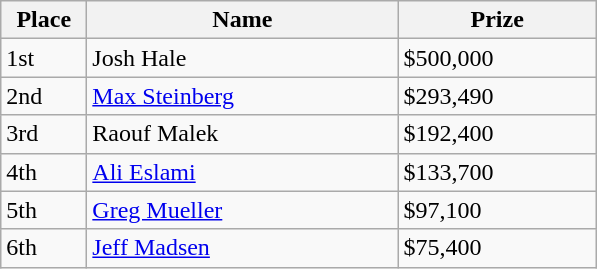<table class="wikitable">
<tr>
<th style="width:50px;">Place</th>
<th style="width:200px;">Name</th>
<th style="width:125px;">Prize</th>
</tr>
<tr>
<td>1st</td>
<td> Josh Hale</td>
<td>$500,000</td>
</tr>
<tr>
<td>2nd</td>
<td> <a href='#'>Max Steinberg</a></td>
<td>$293,490</td>
</tr>
<tr>
<td>3rd</td>
<td> Raouf Malek</td>
<td>$192,400</td>
</tr>
<tr>
<td>4th</td>
<td> <a href='#'>Ali Eslami</a></td>
<td>$133,700</td>
</tr>
<tr>
<td>5th</td>
<td> <a href='#'>Greg Mueller</a></td>
<td>$97,100</td>
</tr>
<tr>
<td>6th</td>
<td> <a href='#'>Jeff Madsen</a></td>
<td>$75,400</td>
</tr>
</table>
